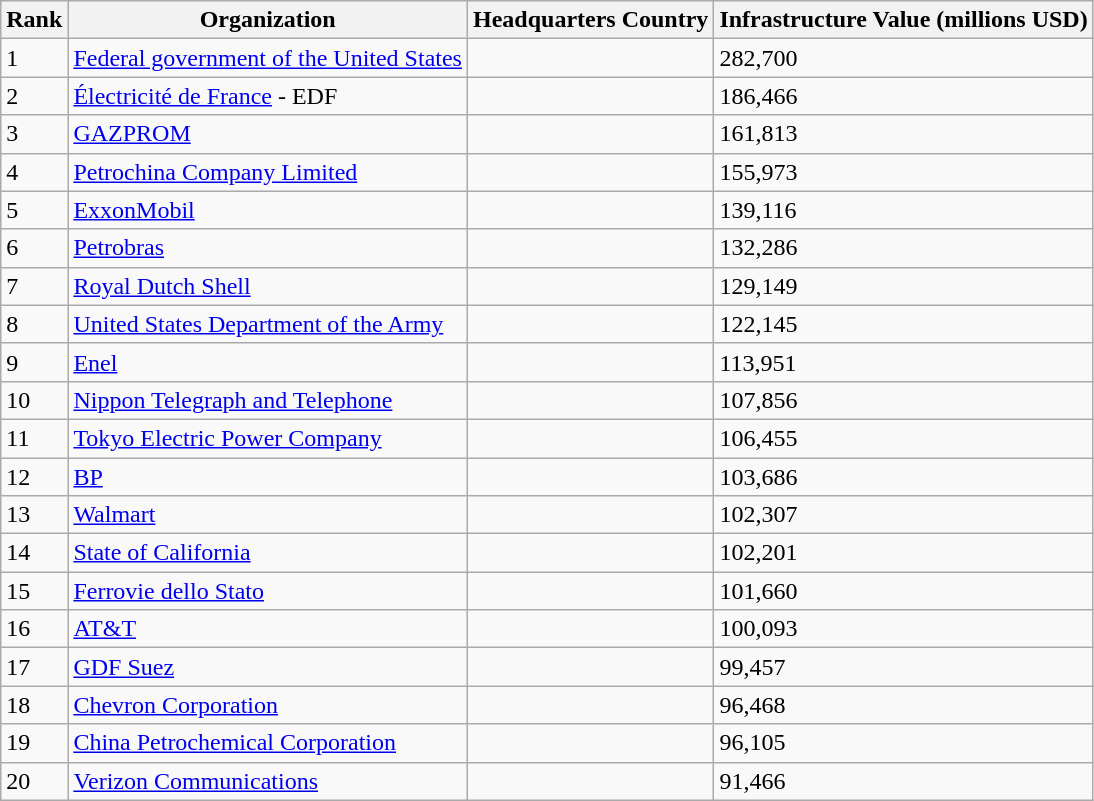<table class="wikitable sortable">
<tr>
<th>Rank</th>
<th>Organization</th>
<th>Headquarters Country</th>
<th>Infrastructure Value (millions USD)</th>
</tr>
<tr>
<td>1 </td>
<td><a href='#'>Federal government of the United States</a></td>
<td></td>
<td>282,700</td>
</tr>
<tr>
<td>2 </td>
<td><a href='#'>Électricité de France</a> - EDF</td>
<td></td>
<td>186,466</td>
</tr>
<tr>
<td>3 </td>
<td><a href='#'>GAZPROM</a></td>
<td></td>
<td>161,813</td>
</tr>
<tr>
<td>4 </td>
<td><a href='#'>Petrochina Company Limited</a></td>
<td></td>
<td>155,973</td>
</tr>
<tr>
<td>5 </td>
<td><a href='#'>ExxonMobil</a></td>
<td></td>
<td>139,116</td>
</tr>
<tr>
<td>6 </td>
<td><a href='#'>Petrobras</a></td>
<td></td>
<td>132,286</td>
</tr>
<tr>
<td>7 </td>
<td><a href='#'>Royal Dutch Shell</a></td>
<td></td>
<td>129,149</td>
</tr>
<tr>
<td>8 </td>
<td><a href='#'>United States Department of the Army</a></td>
<td></td>
<td>122,145</td>
</tr>
<tr>
<td>9 </td>
<td><a href='#'>Enel</a></td>
<td></td>
<td>113,951</td>
</tr>
<tr>
<td>10 </td>
<td><a href='#'>Nippon Telegraph and Telephone</a></td>
<td></td>
<td>107,856</td>
</tr>
<tr>
<td>11 </td>
<td><a href='#'>Tokyo Electric Power Company</a></td>
<td></td>
<td>106,455</td>
</tr>
<tr>
<td>12 </td>
<td><a href='#'>BP</a></td>
<td></td>
<td>103,686</td>
</tr>
<tr>
<td>13 </td>
<td><a href='#'>Walmart</a></td>
<td></td>
<td>102,307</td>
</tr>
<tr>
<td>14 </td>
<td><a href='#'>State of California</a></td>
<td></td>
<td>102,201</td>
</tr>
<tr>
<td>15 </td>
<td><a href='#'>Ferrovie dello Stato</a></td>
<td></td>
<td>101,660</td>
</tr>
<tr>
<td>16 </td>
<td><a href='#'>AT&T</a></td>
<td></td>
<td>100,093</td>
</tr>
<tr>
<td>17 </td>
<td><a href='#'>GDF Suez</a></td>
<td></td>
<td>99,457</td>
</tr>
<tr>
<td>18 </td>
<td><a href='#'>Chevron Corporation</a></td>
<td></td>
<td>96,468</td>
</tr>
<tr>
<td>19 </td>
<td><a href='#'>China Petrochemical Corporation</a></td>
<td></td>
<td>96,105</td>
</tr>
<tr>
<td>20 </td>
<td><a href='#'>Verizon Communications</a></td>
<td></td>
<td>91,466</td>
</tr>
</table>
